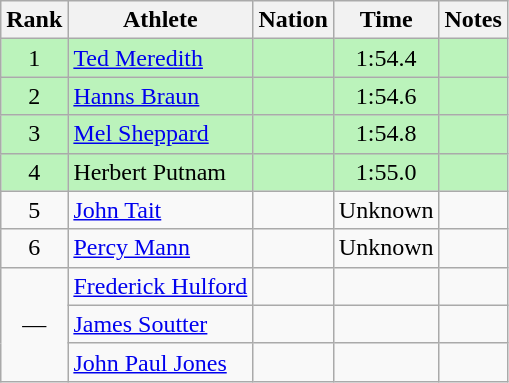<table class="wikitable sortable" style="text-align:center">
<tr>
<th>Rank</th>
<th>Athlete</th>
<th>Nation</th>
<th>Time</th>
<th>Notes</th>
</tr>
<tr bgcolor=bbf3bb>
<td>1</td>
<td align=left><a href='#'>Ted Meredith</a></td>
<td align=left></td>
<td>1:54.4</td>
<td></td>
</tr>
<tr bgcolor=bbf3bb>
<td>2</td>
<td align=left><a href='#'>Hanns Braun</a></td>
<td align=left></td>
<td>1:54.6</td>
<td></td>
</tr>
<tr bgcolor=bbf3bb>
<td>3</td>
<td align=left><a href='#'>Mel Sheppard</a></td>
<td align=left></td>
<td>1:54.8</td>
<td></td>
</tr>
<tr bgcolor=bbf3bb>
<td>4</td>
<td align=left>Herbert Putnam</td>
<td align=left></td>
<td>1:55.0</td>
<td></td>
</tr>
<tr>
<td>5</td>
<td align=left><a href='#'>John Tait</a></td>
<td align=left></td>
<td data-sort-value=2:00.0>Unknown</td>
<td></td>
</tr>
<tr>
<td>6</td>
<td align=left><a href='#'>Percy Mann</a></td>
<td align=left></td>
<td data-sort-value=3:00.0>Unknown</td>
<td></td>
</tr>
<tr>
<td rowspan=3 data-sort-value=7>—</td>
<td align=left><a href='#'>Frederick Hulford</a></td>
<td align=left></td>
<td></td>
<td></td>
</tr>
<tr>
<td align=left><a href='#'>James Soutter</a></td>
<td align=left></td>
<td></td>
<td></td>
</tr>
<tr>
<td align=left><a href='#'>John Paul Jones</a></td>
<td align=left></td>
<td></td>
<td></td>
</tr>
</table>
